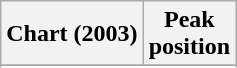<table class="wikitable plainrowheaders sortable" style="text-align:center;">
<tr>
<th scope="col">Chart (2003)</th>
<th scope="col">Peak<br>position</th>
</tr>
<tr>
</tr>
<tr>
</tr>
</table>
